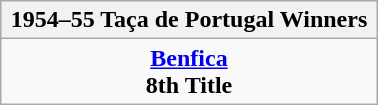<table class="wikitable" style="text-align: center; margin: 0 auto; width: 20%">
<tr>
<th>1954–55 Taça de Portugal Winners</th>
</tr>
<tr>
<td><strong><a href='#'>Benfica</a></strong><br><strong>8th Title</strong></td>
</tr>
</table>
